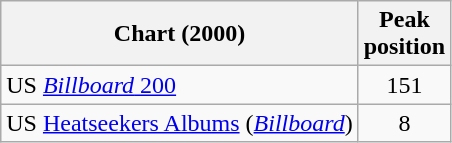<table class="wikitable sortable">
<tr>
<th>Chart (2000)</th>
<th>Peak<br>position</th>
</tr>
<tr>
<td>US <a href='#'><em>Billboard</em> 200</a></td>
<td align="center">151</td>
</tr>
<tr>
<td>US <a href='#'>Heatseekers Albums</a> (<em><a href='#'>Billboard</a></em>)</td>
<td align="center">8</td>
</tr>
</table>
